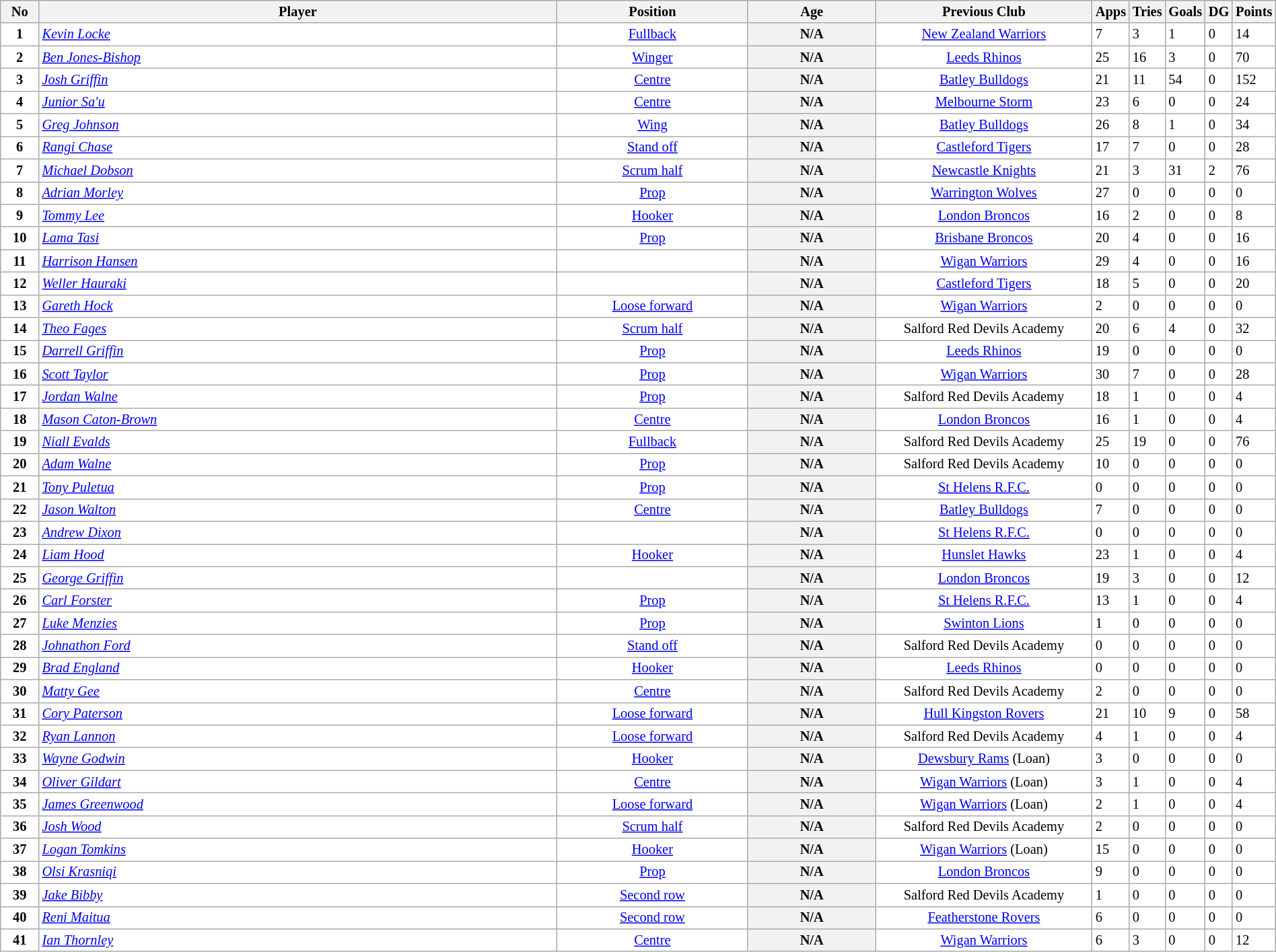<table class="wikitable sortable"  style="width:100%; font-size:85%;">
<tr style="background:#efefef;">
<th width=3%>No</th>
<th !width=47%>Player</th>
<th width=15%>Position</th>
<th width=1%>Age</th>
<th width=17%>Previous Club</th>
<th style="width:20px;">Apps</th>
<th style="width:20px;">Tries</th>
<th style="width:20px;">Goals</th>
<th style="width:20px;">DG</th>
<th style="width:20px;">Points</th>
</tr>
<tr style="background:#fff;">
<td align=center><strong>1</strong></td>
<td><em><a href='#'>Kevin Locke</a></em></td>
<td align=center><a href='#'>Fullback</a></td>
<th width=10%>N/A</th>
<td align=center><a href='#'>New Zealand Warriors</a></td>
<td align=centre>7</td>
<td align=centre>3</td>
<td align=centre>1</td>
<td align=centre>0</td>
<td align=centre>14</td>
</tr>
<tr style="background:#fff;">
<td align=center><strong>2</strong></td>
<td><em><a href='#'>Ben Jones-Bishop</a></em></td>
<td align=center><a href='#'>Winger</a></td>
<th width=10%>N/A</th>
<td align=center><a href='#'>Leeds Rhinos</a></td>
<td align=centre>25</td>
<td align=centre>16</td>
<td align=centre>3</td>
<td align=centre>0</td>
<td align=centre>70</td>
</tr>
<tr style="background:#fff;">
<td align=center><strong>3</strong></td>
<td><em><a href='#'>Josh Griffin</a></em></td>
<td align=center><a href='#'>Centre</a></td>
<th width=10%>N/A</th>
<td align=center><a href='#'>Batley Bulldogs</a></td>
<td align=centre>21</td>
<td align=centre>11</td>
<td align=centre>54</td>
<td align=centre>0</td>
<td align=centre>152</td>
</tr>
<tr style="background:#fff;">
<td align=center><strong>4</strong></td>
<td><em><a href='#'>Junior Sa'u</a></em></td>
<td align=center><a href='#'>Centre</a></td>
<th width=10%>N/A</th>
<td align=center><a href='#'>Melbourne Storm</a></td>
<td align=centre>23</td>
<td align=centre>6</td>
<td align=centre>0</td>
<td align=centre>0</td>
<td align=centre>24</td>
</tr>
<tr style="background:#fff;">
<td align=center><strong>5</strong></td>
<td><em><a href='#'>Greg Johnson</a></em></td>
<td align=center><a href='#'>Wing</a></td>
<th width=10%>N/A</th>
<td align=center><a href='#'>Batley Bulldogs</a></td>
<td align=centre>26</td>
<td align=centre>8</td>
<td align=centre>1</td>
<td align=centre>0</td>
<td align=centre>34</td>
</tr>
<tr style="background:#fff;">
<td align=center><strong>6</strong></td>
<td><em><a href='#'>Rangi Chase</a></em></td>
<td align=center><a href='#'>Stand off</a></td>
<th width=10%>N/A</th>
<td align=center><a href='#'>Castleford Tigers</a></td>
<td align=centre>17</td>
<td align=centre>7</td>
<td align=centre>0</td>
<td align=centre>0</td>
<td align=centre>28</td>
</tr>
<tr style="background:#fff;">
<td align=center><strong>7</strong></td>
<td><em><a href='#'>Michael Dobson</a></em></td>
<td align=center><a href='#'>Scrum half</a></td>
<th width=10%>N/A</th>
<td align=center><a href='#'>Newcastle Knights</a></td>
<td align=centre>21</td>
<td align=centre>3</td>
<td align=centre>31</td>
<td align=centre>2</td>
<td align=centre>76</td>
</tr>
<tr style="background:#fff;">
<td align=center><strong>8</strong></td>
<td><em><a href='#'>Adrian Morley</a></em></td>
<td align=center><a href='#'>Prop</a></td>
<th width=10%>N/A</th>
<td align=center><a href='#'>Warrington Wolves</a></td>
<td align=centre>27</td>
<td align=centre>0</td>
<td align=centre>0</td>
<td align=centre>0</td>
<td align=centre>0</td>
</tr>
<tr style="background:#fff;">
<td align=center><strong>9</strong></td>
<td><em><a href='#'>Tommy Lee</a></em></td>
<td align=center><a href='#'>Hooker</a></td>
<th width=10%>N/A</th>
<td align=center><a href='#'>London Broncos</a></td>
<td align=centre>16</td>
<td align=centre>2</td>
<td align=centre>0</td>
<td align=centre>0</td>
<td align=centre>8</td>
</tr>
<tr style="background:#fff;">
<td align=center><strong>10</strong></td>
<td><em><a href='#'>Lama Tasi</a></em></td>
<td align=center><a href='#'>Prop</a></td>
<th width=10%>N/A</th>
<td align=center><a href='#'>Brisbane Broncos</a></td>
<td align=centre>20</td>
<td align=centre>4</td>
<td align=centre>0</td>
<td align=centre>0</td>
<td align=centre>16</td>
</tr>
<tr style="background:#fff;">
<td align=center><strong>11</strong></td>
<td><em><a href='#'>Harrison Hansen</a></em></td>
<td align=center></td>
<th width=10%>N/A</th>
<td align=center><a href='#'>Wigan Warriors</a></td>
<td align=centre>29</td>
<td align=centre>4</td>
<td align=centre>0</td>
<td align=centre>0</td>
<td align=centre>16</td>
</tr>
<tr style="background:#fff;">
<td align=center><strong>12</strong></td>
<td><em><a href='#'>Weller Hauraki</a></em></td>
<td align=center></td>
<th width=10%>N/A</th>
<td align=center><a href='#'>Castleford Tigers</a></td>
<td align=centre>18</td>
<td align=centre>5</td>
<td align=centre>0</td>
<td align=centre>0</td>
<td align=centre>20</td>
</tr>
<tr style="background:#fff;">
<td align=center><strong>13</strong></td>
<td><em><a href='#'>Gareth Hock</a></em></td>
<td align=center><a href='#'>Loose forward</a></td>
<th width=10%>N/A</th>
<td align=center><a href='#'>Wigan Warriors</a></td>
<td align=centre>2</td>
<td align=centre>0</td>
<td align=centre>0</td>
<td align=centre>0</td>
<td align=centre>0</td>
</tr>
<tr style="background:#fff;">
<td align=center><strong>14</strong></td>
<td><em><a href='#'>Theo Fages</a></em></td>
<td align=center><a href='#'>Scrum half</a></td>
<th width=10%>N/A</th>
<td align=center>Salford Red Devils Academy</td>
<td align=centre>20</td>
<td align=centre>6</td>
<td align=centre>4</td>
<td align=centre>0</td>
<td align=centre>32</td>
</tr>
<tr style="background:#fff;">
<td align=center><strong>15</strong></td>
<td><em><a href='#'>Darrell Griffin</a></em></td>
<td align=center><a href='#'>Prop</a></td>
<th width=10%>N/A</th>
<td align=center><a href='#'>Leeds Rhinos</a></td>
<td align=centre>19</td>
<td align=centre>0</td>
<td align=centre>0</td>
<td align=centre>0</td>
<td align=centre>0</td>
</tr>
<tr style="background:#fff;">
<td align=center><strong>16</strong></td>
<td><em><a href='#'>Scott Taylor</a></em></td>
<td align=center><a href='#'>Prop</a></td>
<th width=10%>N/A</th>
<td align=center><a href='#'>Wigan Warriors</a></td>
<td align=centre>30</td>
<td align=centre>7</td>
<td align=centre>0</td>
<td align=centre>0</td>
<td align=centre>28</td>
</tr>
<tr style="background:#fff;">
<td align=center><strong>17</strong></td>
<td><em><a href='#'>Jordan Walne</a></em></td>
<td align=center><a href='#'>Prop</a></td>
<th width=10%>N/A</th>
<td align=center>Salford Red Devils Academy</td>
<td align=centre>18</td>
<td align=centre>1</td>
<td align=centre>0</td>
<td align=centre>0</td>
<td align=centre>4</td>
</tr>
<tr style="background:#fff;">
<td align=center><strong>18</strong></td>
<td><em><a href='#'>Mason Caton-Brown</a></em></td>
<td align=center><a href='#'>Centre</a></td>
<th width=10%>N/A</th>
<td align=center><a href='#'>London Broncos</a></td>
<td align=centre>16</td>
<td align=centre>1</td>
<td align=centre>0</td>
<td align=centre>0</td>
<td align=centre>4</td>
</tr>
<tr style="background:#fff;">
<td align=center><strong>19</strong></td>
<td><em><a href='#'>Niall Evalds</a></em></td>
<td align=center><a href='#'>Fullback</a></td>
<th width=10%>N/A</th>
<td align=center>Salford Red Devils Academy</td>
<td align=centre>25</td>
<td align=centre>19</td>
<td align=centre>0</td>
<td align=centre>0</td>
<td align=centre>76</td>
</tr>
<tr style="background:#fff;">
<td align=center><strong>20</strong></td>
<td><em><a href='#'>Adam Walne</a></em></td>
<td align=center><a href='#'>Prop</a></td>
<th width=10%>N/A</th>
<td align=center>Salford Red Devils Academy</td>
<td align=centre>10</td>
<td align=centre>0</td>
<td align=centre>0</td>
<td align=centre>0</td>
<td align=centre>0</td>
</tr>
<tr style="background:#fff;">
<td align=center><strong>21</strong></td>
<td><em><a href='#'>Tony Puletua</a></em></td>
<td align=center><a href='#'>Prop</a></td>
<th width=10%>N/A</th>
<td align=center><a href='#'>St Helens R.F.C.</a></td>
<td align=centre>0</td>
<td align=centre>0</td>
<td align=centre>0</td>
<td align=centre>0</td>
<td align=centre>0</td>
</tr>
<tr style="background:#fff;">
<td align=center><strong>22</strong></td>
<td><em><a href='#'>Jason Walton</a></em></td>
<td align=center><a href='#'>Centre</a></td>
<th width=10%>N/A</th>
<td align=center><a href='#'>Batley Bulldogs</a></td>
<td align=centre>7</td>
<td align=centre>0</td>
<td align=centre>0</td>
<td align=centre>0</td>
<td align=centre>0</td>
</tr>
<tr style="background:#fff;">
<td align=center><strong>23</strong></td>
<td><em><a href='#'>Andrew Dixon</a></em></td>
<td align=center></td>
<th width=10%>N/A</th>
<td align=center><a href='#'>St Helens R.F.C.</a></td>
<td align=centre>0</td>
<td align=centre>0</td>
<td align=centre>0</td>
<td align=centre>0</td>
<td align=centre>0</td>
</tr>
<tr style="background:#fff;">
<td align=center><strong>24</strong></td>
<td><em><a href='#'>Liam Hood</a></em></td>
<td align=center><a href='#'>Hooker</a></td>
<th width=10%>N/A</th>
<td align=center><a href='#'>Hunslet Hawks</a></td>
<td align=centre>23</td>
<td align=centre>1</td>
<td align=centre>0</td>
<td align=centre>0</td>
<td align=centre>4</td>
</tr>
<tr style="background:#fff;">
<td align=center><strong>25</strong></td>
<td><em><a href='#'>George Griffin</a></em></td>
<td align=center></td>
<th width=10%>N/A</th>
<td align=center><a href='#'>London Broncos</a></td>
<td align=centre>19</td>
<td align=centre>3</td>
<td align=centre>0</td>
<td align=centre>0</td>
<td align=centre>12</td>
</tr>
<tr style="background:#fff;">
<td align=center><strong>26</strong></td>
<td><em><a href='#'>Carl Forster</a></em></td>
<td align=center><a href='#'>Prop</a></td>
<th width=10%>N/A</th>
<td align=center><a href='#'>St Helens R.F.C.</a></td>
<td align=centre>13</td>
<td align=centre>1</td>
<td align=centre>0</td>
<td align=centre>0</td>
<td align=centre>4</td>
</tr>
<tr style="background:#fff;">
<td align=center><strong>27</strong></td>
<td><em><a href='#'>Luke Menzies</a></em></td>
<td align=center><a href='#'>Prop</a></td>
<th width=10%>N/A</th>
<td align=center><a href='#'>Swinton Lions</a></td>
<td align=centre>1</td>
<td align=centre>0</td>
<td align=centre>0</td>
<td align=centre>0</td>
<td align=centre>0</td>
</tr>
<tr style="background:#fff;">
<td align=center><strong>28</strong></td>
<td><em><a href='#'>Johnathon Ford</a></em></td>
<td align=center><a href='#'>Stand off</a></td>
<th width=10%>N/A</th>
<td align=center>Salford Red Devils Academy</td>
<td align=centre>0</td>
<td align=centre>0</td>
<td align=centre>0</td>
<td align=centre>0</td>
<td align=centre>0</td>
</tr>
<tr style="background:#fff;">
<td align=center><strong>29</strong></td>
<td><em><a href='#'>Brad England</a></em></td>
<td align=center><a href='#'>Hooker</a></td>
<th width=10%>N/A</th>
<td align=center><a href='#'>Leeds Rhinos</a></td>
<td align=centre>0</td>
<td align=centre>0</td>
<td align=centre>0</td>
<td align=centre>0</td>
<td align=centre>0</td>
</tr>
<tr style="background:#fff;">
<td align=center><strong>30</strong></td>
<td><em><a href='#'>Matty Gee</a></em></td>
<td align=center><a href='#'>Centre</a></td>
<th width=10%>N/A</th>
<td align=center>Salford Red Devils Academy</td>
<td align=centre>2</td>
<td align=centre>0</td>
<td align=centre>0</td>
<td align=centre>0</td>
<td align=centre>0</td>
</tr>
<tr style="background:#fff;">
<td align=center><strong>31</strong></td>
<td><em><a href='#'>Cory Paterson</a></em></td>
<td align=center><a href='#'>Loose forward</a></td>
<th width=10%>N/A</th>
<td align=center><a href='#'>Hull Kingston Rovers</a></td>
<td align=centre>21</td>
<td align=centre>10</td>
<td align=centre>9</td>
<td align=centre>0</td>
<td align=centre>58</td>
</tr>
<tr style="background:#fff;">
<td align=center><strong>32</strong></td>
<td><em><a href='#'>Ryan Lannon</a></em></td>
<td align=center><a href='#'>Loose forward</a></td>
<th width=10%>N/A</th>
<td align=center>Salford Red Devils Academy</td>
<td align=centre>4</td>
<td align=centre>1</td>
<td align=centre>0</td>
<td align=centre>0</td>
<td align=centre>4</td>
</tr>
<tr style="background:#fff;">
<td align=center><strong>33</strong></td>
<td><em><a href='#'>Wayne Godwin</a></em></td>
<td align=center><a href='#'>Hooker</a></td>
<th width=10%>N/A</th>
<td align=center><a href='#'>Dewsbury Rams</a> (Loan)</td>
<td align=centre>3</td>
<td align=centre>0</td>
<td align=centre>0</td>
<td align=centre>0</td>
<td align=centre>0</td>
</tr>
<tr style="background:#fff;">
<td align=center><strong>34</strong></td>
<td><em><a href='#'>Oliver Gildart</a></em></td>
<td align=center><a href='#'>Centre</a></td>
<th width=10%>N/A</th>
<td align=center><a href='#'>Wigan Warriors</a> (Loan)</td>
<td align=centre>3</td>
<td align=centre>1</td>
<td align=centre>0</td>
<td align=centre>0</td>
<td align=centre>4</td>
</tr>
<tr style="background:#fff;">
<td align=center><strong>35</strong></td>
<td><em><a href='#'>James Greenwood</a></em></td>
<td align=center><a href='#'>Loose forward</a></td>
<th width=10%>N/A</th>
<td align=center><a href='#'>Wigan Warriors</a> (Loan)</td>
<td align=centre>2</td>
<td align=centre>1</td>
<td align=centre>0</td>
<td align=centre>0</td>
<td align=centre>4</td>
</tr>
<tr style="background:#fff;">
<td align=center><strong>36</strong></td>
<td><em><a href='#'>Josh Wood</a></em></td>
<td align=center><a href='#'>Scrum half</a></td>
<th width=10%>N/A</th>
<td align=center>Salford Red Devils Academy</td>
<td align=centre>2</td>
<td align=centre>0</td>
<td align=centre>0</td>
<td align=centre>0</td>
<td align=centre>0</td>
</tr>
<tr style="background:#fff;">
<td align=center><strong>37</strong></td>
<td><em><a href='#'>Logan Tomkins</a></em></td>
<td align=center><a href='#'>Hooker</a></td>
<th width=10%>N/A</th>
<td align=center><a href='#'>Wigan Warriors</a> (Loan)</td>
<td align=centre>15</td>
<td align=centre>0</td>
<td align=centre>0</td>
<td align=centre>0</td>
<td align=centre>0</td>
</tr>
<tr style="background:#fff;">
<td align=center><strong>38</strong></td>
<td><em><a href='#'>Olsi Krasniqi</a></em></td>
<td align=center><a href='#'>Prop</a></td>
<th width=10%>N/A</th>
<td align=center><a href='#'>London Broncos</a></td>
<td align=centre>9</td>
<td align=centre>0</td>
<td align=centre>0</td>
<td align=centre>0</td>
<td align=centre>0</td>
</tr>
<tr style="background:#fff;">
<td align=center><strong>39</strong></td>
<td><em><a href='#'>Jake Bibby</a></em></td>
<td align=center><a href='#'>Second row</a></td>
<th width=10%>N/A</th>
<td align=center>Salford Red Devils Academy</td>
<td align=centre>1</td>
<td align=centre>0</td>
<td align=centre>0</td>
<td align=centre>0</td>
<td align=centre>0</td>
</tr>
<tr style="background:#fff;">
<td align=center><strong>40</strong></td>
<td><em><a href='#'>Reni Maitua</a></em></td>
<td align=center><a href='#'>Second row</a></td>
<th width=10%>N/A</th>
<td align=center><a href='#'>Featherstone Rovers</a></td>
<td align=centre>6</td>
<td align=centre>0</td>
<td align=centre>0</td>
<td align=centre>0</td>
<td align=centre>0</td>
</tr>
<tr style="background:#fff;">
<td align=center><strong>41</strong></td>
<td><em><a href='#'>Ian Thornley</a></em></td>
<td align=center><a href='#'>Centre</a></td>
<th width=10%>N/A</th>
<td align=center><a href='#'>Wigan Warriors</a></td>
<td align=centre>6</td>
<td align=centre>3</td>
<td align=centre>0</td>
<td align=centre>0</td>
<td align=centre>12</td>
</tr>
</table>
